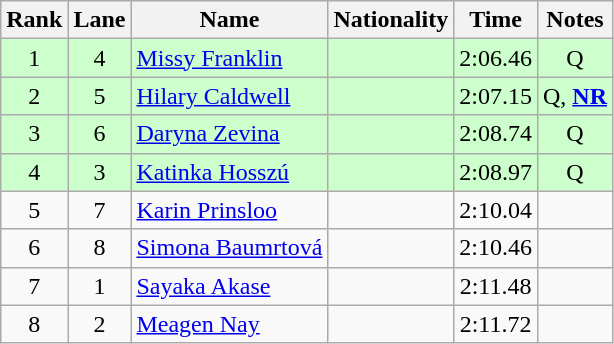<table class="wikitable sortable" style="text-align:center">
<tr>
<th>Rank</th>
<th>Lane</th>
<th>Name</th>
<th>Nationality</th>
<th>Time</th>
<th>Notes</th>
</tr>
<tr bgcolor=ccffcc>
<td>1</td>
<td>4</td>
<td align=left><a href='#'>Missy Franklin</a></td>
<td align=left></td>
<td>2:06.46</td>
<td>Q</td>
</tr>
<tr bgcolor=ccffcc>
<td>2</td>
<td>5</td>
<td align=left><a href='#'>Hilary Caldwell</a></td>
<td align=left></td>
<td>2:07.15</td>
<td>Q, <strong><a href='#'>NR</a></strong></td>
</tr>
<tr bgcolor=ccffcc>
<td>3</td>
<td>6</td>
<td align=left><a href='#'>Daryna Zevina</a></td>
<td align=left></td>
<td>2:08.74</td>
<td>Q</td>
</tr>
<tr bgcolor=ccffcc>
<td>4</td>
<td>3</td>
<td align=left><a href='#'>Katinka Hosszú</a></td>
<td align=left></td>
<td>2:08.97</td>
<td>Q</td>
</tr>
<tr>
<td>5</td>
<td>7</td>
<td align=left><a href='#'>Karin Prinsloo</a></td>
<td align=left></td>
<td>2:10.04</td>
<td></td>
</tr>
<tr>
<td>6</td>
<td>8</td>
<td align=left><a href='#'>Simona Baumrtová</a></td>
<td align=left></td>
<td>2:10.46</td>
<td></td>
</tr>
<tr>
<td>7</td>
<td>1</td>
<td align=left><a href='#'>Sayaka Akase</a></td>
<td align=left></td>
<td>2:11.48</td>
<td></td>
</tr>
<tr>
<td>8</td>
<td>2</td>
<td align=left><a href='#'>Meagen Nay</a></td>
<td align=left></td>
<td>2:11.72</td>
<td></td>
</tr>
</table>
